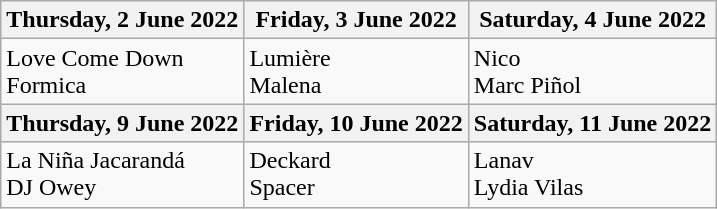<table class="wikitable">
<tr>
<th>Thursday, 2 June 2022</th>
<th>Friday, 3 June 2022</th>
<th>Saturday, 4 June 2022</th>
</tr>
<tr valign="top">
<td>Love Come Down<br>Formica</td>
<td>Lumière<br>Malena</td>
<td>Nico<br>Marc Piñol</td>
</tr>
<tr>
<th>Thursday, 9 June 2022</th>
<th>Friday, 10 June 2022</th>
<th>Saturday, 11 June 2022</th>
</tr>
<tr valign="top">
<td>La Niña Jacarandá<br>DJ Owey</td>
<td>Deckard<br>Spacer</td>
<td>Lanav<br>Lydia Vilas</td>
</tr>
</table>
